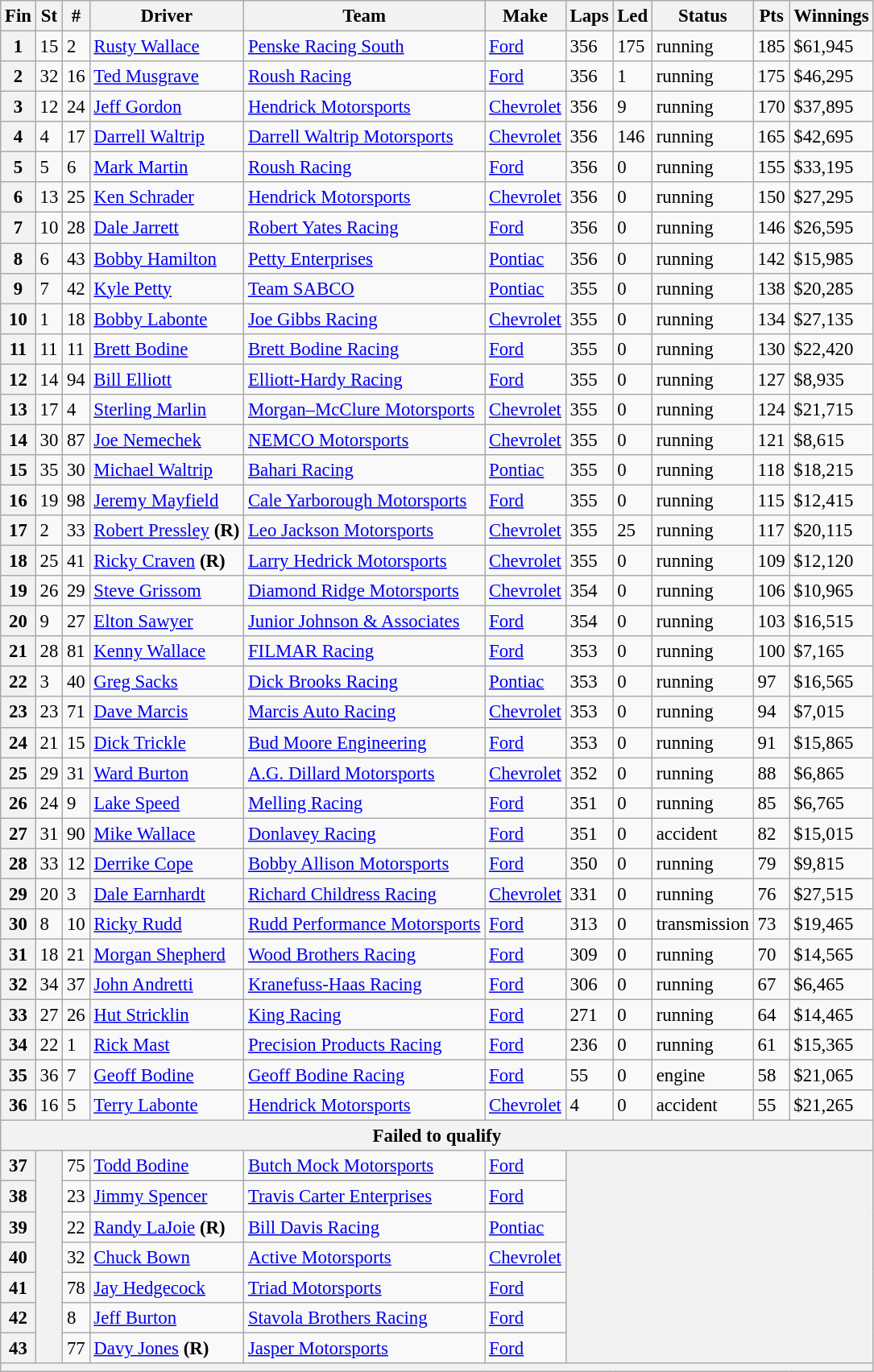<table class="wikitable" style="font-size:95%">
<tr>
<th>Fin</th>
<th>St</th>
<th>#</th>
<th>Driver</th>
<th>Team</th>
<th>Make</th>
<th>Laps</th>
<th>Led</th>
<th>Status</th>
<th>Pts</th>
<th>Winnings</th>
</tr>
<tr>
<th>1</th>
<td>15</td>
<td>2</td>
<td><a href='#'>Rusty Wallace</a></td>
<td><a href='#'>Penske Racing South</a></td>
<td><a href='#'>Ford</a></td>
<td>356</td>
<td>175</td>
<td>running</td>
<td>185</td>
<td>$61,945</td>
</tr>
<tr>
<th>2</th>
<td>32</td>
<td>16</td>
<td><a href='#'>Ted Musgrave</a></td>
<td><a href='#'>Roush Racing</a></td>
<td><a href='#'>Ford</a></td>
<td>356</td>
<td>1</td>
<td>running</td>
<td>175</td>
<td>$46,295</td>
</tr>
<tr>
<th>3</th>
<td>12</td>
<td>24</td>
<td><a href='#'>Jeff Gordon</a></td>
<td><a href='#'>Hendrick Motorsports</a></td>
<td><a href='#'>Chevrolet</a></td>
<td>356</td>
<td>9</td>
<td>running</td>
<td>170</td>
<td>$37,895</td>
</tr>
<tr>
<th>4</th>
<td>4</td>
<td>17</td>
<td><a href='#'>Darrell Waltrip</a></td>
<td><a href='#'>Darrell Waltrip Motorsports</a></td>
<td><a href='#'>Chevrolet</a></td>
<td>356</td>
<td>146</td>
<td>running</td>
<td>165</td>
<td>$42,695</td>
</tr>
<tr>
<th>5</th>
<td>5</td>
<td>6</td>
<td><a href='#'>Mark Martin</a></td>
<td><a href='#'>Roush Racing</a></td>
<td><a href='#'>Ford</a></td>
<td>356</td>
<td>0</td>
<td>running</td>
<td>155</td>
<td>$33,195</td>
</tr>
<tr>
<th>6</th>
<td>13</td>
<td>25</td>
<td><a href='#'>Ken Schrader</a></td>
<td><a href='#'>Hendrick Motorsports</a></td>
<td><a href='#'>Chevrolet</a></td>
<td>356</td>
<td>0</td>
<td>running</td>
<td>150</td>
<td>$27,295</td>
</tr>
<tr>
<th>7</th>
<td>10</td>
<td>28</td>
<td><a href='#'>Dale Jarrett</a></td>
<td><a href='#'>Robert Yates Racing</a></td>
<td><a href='#'>Ford</a></td>
<td>356</td>
<td>0</td>
<td>running</td>
<td>146</td>
<td>$26,595</td>
</tr>
<tr>
<th>8</th>
<td>6</td>
<td>43</td>
<td><a href='#'>Bobby Hamilton</a></td>
<td><a href='#'>Petty Enterprises</a></td>
<td><a href='#'>Pontiac</a></td>
<td>356</td>
<td>0</td>
<td>running</td>
<td>142</td>
<td>$15,985</td>
</tr>
<tr>
<th>9</th>
<td>7</td>
<td>42</td>
<td><a href='#'>Kyle Petty</a></td>
<td><a href='#'>Team SABCO</a></td>
<td><a href='#'>Pontiac</a></td>
<td>355</td>
<td>0</td>
<td>running</td>
<td>138</td>
<td>$20,285</td>
</tr>
<tr>
<th>10</th>
<td>1</td>
<td>18</td>
<td><a href='#'>Bobby Labonte</a></td>
<td><a href='#'>Joe Gibbs Racing</a></td>
<td><a href='#'>Chevrolet</a></td>
<td>355</td>
<td>0</td>
<td>running</td>
<td>134</td>
<td>$27,135</td>
</tr>
<tr>
<th>11</th>
<td>11</td>
<td>11</td>
<td><a href='#'>Brett Bodine</a></td>
<td><a href='#'>Brett Bodine Racing</a></td>
<td><a href='#'>Ford</a></td>
<td>355</td>
<td>0</td>
<td>running</td>
<td>130</td>
<td>$22,420</td>
</tr>
<tr>
<th>12</th>
<td>14</td>
<td>94</td>
<td><a href='#'>Bill Elliott</a></td>
<td><a href='#'>Elliott-Hardy Racing</a></td>
<td><a href='#'>Ford</a></td>
<td>355</td>
<td>0</td>
<td>running</td>
<td>127</td>
<td>$8,935</td>
</tr>
<tr>
<th>13</th>
<td>17</td>
<td>4</td>
<td><a href='#'>Sterling Marlin</a></td>
<td><a href='#'>Morgan–McClure Motorsports</a></td>
<td><a href='#'>Chevrolet</a></td>
<td>355</td>
<td>0</td>
<td>running</td>
<td>124</td>
<td>$21,715</td>
</tr>
<tr>
<th>14</th>
<td>30</td>
<td>87</td>
<td><a href='#'>Joe Nemechek</a></td>
<td><a href='#'>NEMCO Motorsports</a></td>
<td><a href='#'>Chevrolet</a></td>
<td>355</td>
<td>0</td>
<td>running</td>
<td>121</td>
<td>$8,615</td>
</tr>
<tr>
<th>15</th>
<td>35</td>
<td>30</td>
<td><a href='#'>Michael Waltrip</a></td>
<td><a href='#'>Bahari Racing</a></td>
<td><a href='#'>Pontiac</a></td>
<td>355</td>
<td>0</td>
<td>running</td>
<td>118</td>
<td>$18,215</td>
</tr>
<tr>
<th>16</th>
<td>19</td>
<td>98</td>
<td><a href='#'>Jeremy Mayfield</a></td>
<td><a href='#'>Cale Yarborough Motorsports</a></td>
<td><a href='#'>Ford</a></td>
<td>355</td>
<td>0</td>
<td>running</td>
<td>115</td>
<td>$12,415</td>
</tr>
<tr>
<th>17</th>
<td>2</td>
<td>33</td>
<td><a href='#'>Robert Pressley</a> <strong>(R)</strong></td>
<td><a href='#'>Leo Jackson Motorsports</a></td>
<td><a href='#'>Chevrolet</a></td>
<td>355</td>
<td>25</td>
<td>running</td>
<td>117</td>
<td>$20,115</td>
</tr>
<tr>
<th>18</th>
<td>25</td>
<td>41</td>
<td><a href='#'>Ricky Craven</a> <strong>(R)</strong></td>
<td><a href='#'>Larry Hedrick Motorsports</a></td>
<td><a href='#'>Chevrolet</a></td>
<td>355</td>
<td>0</td>
<td>running</td>
<td>109</td>
<td>$12,120</td>
</tr>
<tr>
<th>19</th>
<td>26</td>
<td>29</td>
<td><a href='#'>Steve Grissom</a></td>
<td><a href='#'>Diamond Ridge Motorsports</a></td>
<td><a href='#'>Chevrolet</a></td>
<td>354</td>
<td>0</td>
<td>running</td>
<td>106</td>
<td>$10,965</td>
</tr>
<tr>
<th>20</th>
<td>9</td>
<td>27</td>
<td><a href='#'>Elton Sawyer</a></td>
<td><a href='#'>Junior Johnson & Associates</a></td>
<td><a href='#'>Ford</a></td>
<td>354</td>
<td>0</td>
<td>running</td>
<td>103</td>
<td>$16,515</td>
</tr>
<tr>
<th>21</th>
<td>28</td>
<td>81</td>
<td><a href='#'>Kenny Wallace</a></td>
<td><a href='#'>FILMAR Racing</a></td>
<td><a href='#'>Ford</a></td>
<td>353</td>
<td>0</td>
<td>running</td>
<td>100</td>
<td>$7,165</td>
</tr>
<tr>
<th>22</th>
<td>3</td>
<td>40</td>
<td><a href='#'>Greg Sacks</a></td>
<td><a href='#'>Dick Brooks Racing</a></td>
<td><a href='#'>Pontiac</a></td>
<td>353</td>
<td>0</td>
<td>running</td>
<td>97</td>
<td>$16,565</td>
</tr>
<tr>
<th>23</th>
<td>23</td>
<td>71</td>
<td><a href='#'>Dave Marcis</a></td>
<td><a href='#'>Marcis Auto Racing</a></td>
<td><a href='#'>Chevrolet</a></td>
<td>353</td>
<td>0</td>
<td>running</td>
<td>94</td>
<td>$7,015</td>
</tr>
<tr>
<th>24</th>
<td>21</td>
<td>15</td>
<td><a href='#'>Dick Trickle</a></td>
<td><a href='#'>Bud Moore Engineering</a></td>
<td><a href='#'>Ford</a></td>
<td>353</td>
<td>0</td>
<td>running</td>
<td>91</td>
<td>$15,865</td>
</tr>
<tr>
<th>25</th>
<td>29</td>
<td>31</td>
<td><a href='#'>Ward Burton</a></td>
<td><a href='#'>A.G. Dillard Motorsports</a></td>
<td><a href='#'>Chevrolet</a></td>
<td>352</td>
<td>0</td>
<td>running</td>
<td>88</td>
<td>$6,865</td>
</tr>
<tr>
<th>26</th>
<td>24</td>
<td>9</td>
<td><a href='#'>Lake Speed</a></td>
<td><a href='#'>Melling Racing</a></td>
<td><a href='#'>Ford</a></td>
<td>351</td>
<td>0</td>
<td>running</td>
<td>85</td>
<td>$6,765</td>
</tr>
<tr>
<th>27</th>
<td>31</td>
<td>90</td>
<td><a href='#'>Mike Wallace</a></td>
<td><a href='#'>Donlavey Racing</a></td>
<td><a href='#'>Ford</a></td>
<td>351</td>
<td>0</td>
<td>accident</td>
<td>82</td>
<td>$15,015</td>
</tr>
<tr>
<th>28</th>
<td>33</td>
<td>12</td>
<td><a href='#'>Derrike Cope</a></td>
<td><a href='#'>Bobby Allison Motorsports</a></td>
<td><a href='#'>Ford</a></td>
<td>350</td>
<td>0</td>
<td>running</td>
<td>79</td>
<td>$9,815</td>
</tr>
<tr>
<th>29</th>
<td>20</td>
<td>3</td>
<td><a href='#'>Dale Earnhardt</a></td>
<td><a href='#'>Richard Childress Racing</a></td>
<td><a href='#'>Chevrolet</a></td>
<td>331</td>
<td>0</td>
<td>running</td>
<td>76</td>
<td>$27,515</td>
</tr>
<tr>
<th>30</th>
<td>8</td>
<td>10</td>
<td><a href='#'>Ricky Rudd</a></td>
<td><a href='#'>Rudd Performance Motorsports</a></td>
<td><a href='#'>Ford</a></td>
<td>313</td>
<td>0</td>
<td>transmission</td>
<td>73</td>
<td>$19,465</td>
</tr>
<tr>
<th>31</th>
<td>18</td>
<td>21</td>
<td><a href='#'>Morgan Shepherd</a></td>
<td><a href='#'>Wood Brothers Racing</a></td>
<td><a href='#'>Ford</a></td>
<td>309</td>
<td>0</td>
<td>running</td>
<td>70</td>
<td>$14,565</td>
</tr>
<tr>
<th>32</th>
<td>34</td>
<td>37</td>
<td><a href='#'>John Andretti</a></td>
<td><a href='#'>Kranefuss-Haas Racing</a></td>
<td><a href='#'>Ford</a></td>
<td>306</td>
<td>0</td>
<td>running</td>
<td>67</td>
<td>$6,465</td>
</tr>
<tr>
<th>33</th>
<td>27</td>
<td>26</td>
<td><a href='#'>Hut Stricklin</a></td>
<td><a href='#'>King Racing</a></td>
<td><a href='#'>Ford</a></td>
<td>271</td>
<td>0</td>
<td>running</td>
<td>64</td>
<td>$14,465</td>
</tr>
<tr>
<th>34</th>
<td>22</td>
<td>1</td>
<td><a href='#'>Rick Mast</a></td>
<td><a href='#'>Precision Products Racing</a></td>
<td><a href='#'>Ford</a></td>
<td>236</td>
<td>0</td>
<td>running</td>
<td>61</td>
<td>$15,365</td>
</tr>
<tr>
<th>35</th>
<td>36</td>
<td>7</td>
<td><a href='#'>Geoff Bodine</a></td>
<td><a href='#'>Geoff Bodine Racing</a></td>
<td><a href='#'>Ford</a></td>
<td>55</td>
<td>0</td>
<td>engine</td>
<td>58</td>
<td>$21,065</td>
</tr>
<tr>
<th>36</th>
<td>16</td>
<td>5</td>
<td><a href='#'>Terry Labonte</a></td>
<td><a href='#'>Hendrick Motorsports</a></td>
<td><a href='#'>Chevrolet</a></td>
<td>4</td>
<td>0</td>
<td>accident</td>
<td>55</td>
<td>$21,265</td>
</tr>
<tr>
<th colspan="11">Failed to qualify</th>
</tr>
<tr>
<th>37</th>
<th rowspan="7"></th>
<td>75</td>
<td><a href='#'>Todd Bodine</a></td>
<td><a href='#'>Butch Mock Motorsports</a></td>
<td><a href='#'>Ford</a></td>
<th colspan="5" rowspan="7"></th>
</tr>
<tr>
<th>38</th>
<td>23</td>
<td><a href='#'>Jimmy Spencer</a></td>
<td><a href='#'>Travis Carter Enterprises</a></td>
<td><a href='#'>Ford</a></td>
</tr>
<tr>
<th>39</th>
<td>22</td>
<td><a href='#'>Randy LaJoie</a> <strong>(R)</strong></td>
<td><a href='#'>Bill Davis Racing</a></td>
<td><a href='#'>Pontiac</a></td>
</tr>
<tr>
<th>40</th>
<td>32</td>
<td><a href='#'>Chuck Bown</a></td>
<td><a href='#'>Active Motorsports</a></td>
<td><a href='#'>Chevrolet</a></td>
</tr>
<tr>
<th>41</th>
<td>78</td>
<td><a href='#'>Jay Hedgecock</a></td>
<td><a href='#'>Triad Motorsports</a></td>
<td><a href='#'>Ford</a></td>
</tr>
<tr>
<th>42</th>
<td>8</td>
<td><a href='#'>Jeff Burton</a></td>
<td><a href='#'>Stavola Brothers Racing</a></td>
<td><a href='#'>Ford</a></td>
</tr>
<tr>
<th>43</th>
<td>77</td>
<td><a href='#'>Davy Jones</a> <strong>(R)</strong></td>
<td><a href='#'>Jasper Motorsports</a></td>
<td><a href='#'>Ford</a></td>
</tr>
<tr>
<th colspan="11"></th>
</tr>
</table>
